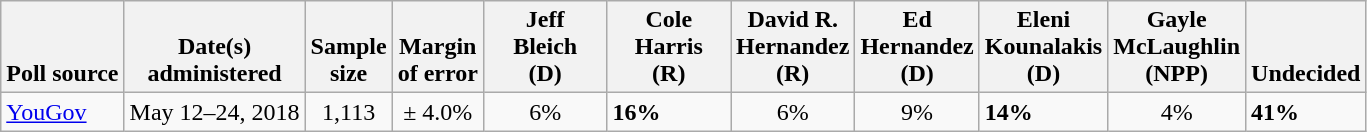<table class="wikitable">
<tr valign=bottom>
<th>Poll source</th>
<th>Date(s)<br>administered</th>
<th>Sample<br>size</th>
<th>Margin<br>of error</th>
<th style="width:75px;">Jeff<br>Bleich<br>(D)</th>
<th style="width:75px;">Cole<br>Harris<br>(R)</th>
<th style="width:75px;">David R.<br>Hernandez<br>(R)</th>
<th style="width:75px;">Ed<br>Hernandez<br>(D)</th>
<th style="width:75px;">Eleni<br>Kounalakis<br>(D)</th>
<th style="width:75px;">Gayle McLaughlin (NPP)</th>
<th>Undecided</th>
</tr>
<tr>
<td><a href='#'>YouGov</a></td>
<td align=center>May 12–24, 2018</td>
<td align=center>1,113</td>
<td align=center>± 4.0%</td>
<td align=center>6%</td>
<td><strong>16%</strong></td>
<td align=center>6%</td>
<td align=center>9%</td>
<td><strong>14%</strong></td>
<td align=center>4%</td>
<td><strong>41%</strong></td>
</tr>
</table>
